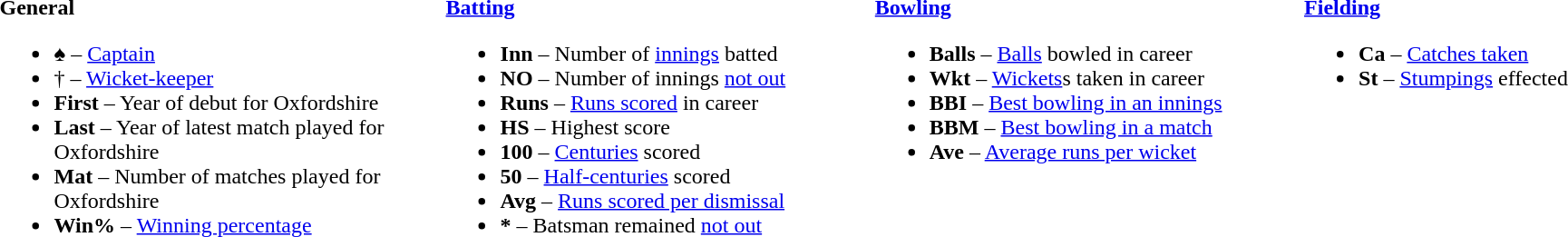<table>
<tr>
<td valign="top" style="width:26%"><br><strong>General</strong><ul><li>♠ – <a href='#'>Captain</a></li><li>† – <a href='#'>Wicket-keeper</a></li><li><strong>First</strong> – Year of debut for Oxfordshire</li><li><strong>Last</strong> – Year of latest match played for Oxfordshire</li><li><strong>Mat</strong> – Number of matches played for Oxfordshire</li><li><strong>Win%</strong> – <a href='#'>Winning percentage</a></li></ul></td>
<td valign="top" style="width:25%"><br><strong><a href='#'>Batting</a></strong><ul><li><strong>Inn</strong> – Number of <a href='#'>innings</a> batted</li><li><strong>NO</strong> – Number of innings <a href='#'>not out</a></li><li><strong>Runs</strong> – <a href='#'>Runs scored</a> in career</li><li><strong>HS</strong> – Highest score</li><li><strong>100</strong> – <a href='#'>Centuries</a> scored</li><li><strong>50</strong> – <a href='#'>Half-centuries</a> scored</li><li><strong>Avg</strong> – <a href='#'>Runs scored per dismissal</a></li><li><strong>*</strong> – Batsman remained <a href='#'>not out</a></li></ul></td>
<td valign="top" style="width:25%"><br><strong><a href='#'>Bowling</a></strong><ul><li><strong>Balls</strong> – <a href='#'>Balls</a> bowled in career</li><li><strong>Wkt</strong> – <a href='#'>Wickets</a>s taken in career</li><li><strong>BBI</strong> – <a href='#'>Best bowling in an innings</a></li><li><strong>BBM</strong> – <a href='#'>Best bowling in a match</a></li><li><strong>Ave</strong> – <a href='#'>Average runs per wicket</a></li></ul></td>
<td valign="top" style="width:24%"><br><strong><a href='#'>Fielding</a></strong><ul><li><strong>Ca</strong> – <a href='#'>Catches taken</a></li><li><strong>St</strong> – <a href='#'>Stumpings</a> effected</li></ul></td>
</tr>
</table>
